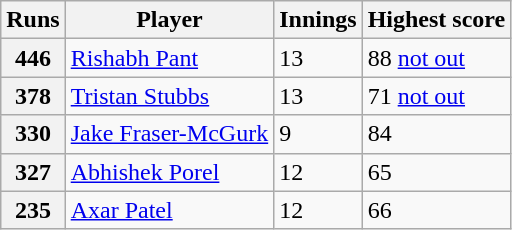<table class="wikitable">
<tr>
<th>Runs</th>
<th>Player</th>
<th>Innings</th>
<th>Highest score</th>
</tr>
<tr>
<th>446</th>
<td><a href='#'>Rishabh Pant</a></td>
<td>13</td>
<td>88 <a href='#'>not out</a></td>
</tr>
<tr>
<th>378</th>
<td><a href='#'>Tristan Stubbs</a></td>
<td>13</td>
<td>71 <a href='#'>not out</a></td>
</tr>
<tr>
<th>330</th>
<td><a href='#'>Jake Fraser-McGurk</a></td>
<td>9</td>
<td>84</td>
</tr>
<tr>
<th>327</th>
<td><a href='#'>Abhishek Porel</a></td>
<td>12</td>
<td>65</td>
</tr>
<tr>
<th>235</th>
<td><a href='#'>Axar Patel</a></td>
<td>12</td>
<td>66</td>
</tr>
</table>
